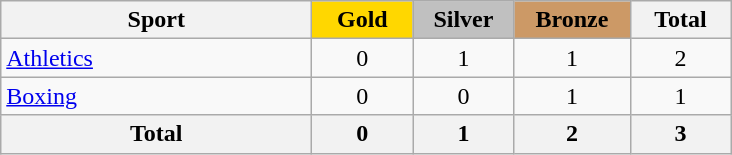<table class="wikitable sortable" style="text-align:center;">
<tr>
<th width=200>Sport</th>
<td bgcolor=gold width=60><strong>Gold</strong></td>
<td bgcolor=silver width=60><strong>Silver</strong></td>
<td bgcolor=#cc9966 width=70><strong>Bronze</strong></td>
<th width=60>Total</th>
</tr>
<tr>
<td align=left> <a href='#'>Athletics</a></td>
<td>0</td>
<td>1</td>
<td>1</td>
<td>2</td>
</tr>
<tr>
<td align=left> <a href='#'>Boxing</a></td>
<td>0</td>
<td>0</td>
<td>1</td>
<td>1</td>
</tr>
<tr>
<th>Total</th>
<th>0</th>
<th>1</th>
<th>2</th>
<th>3</th>
</tr>
</table>
